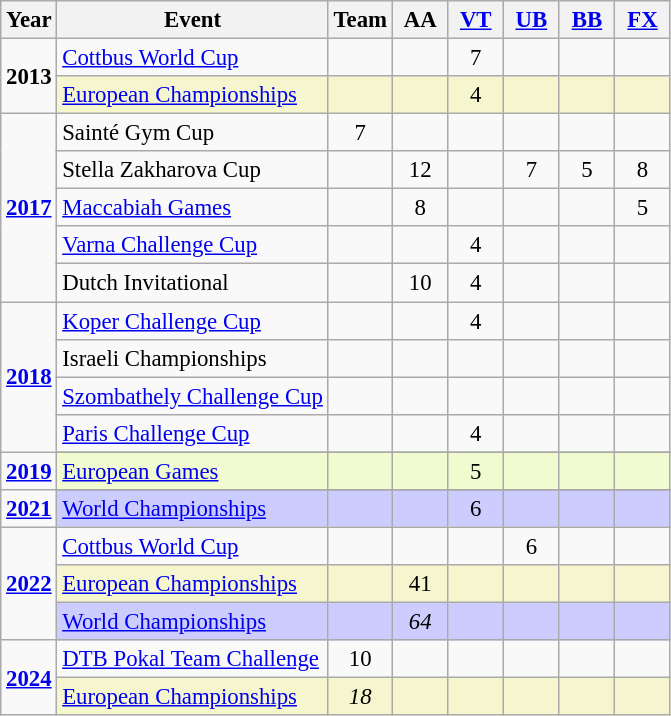<table class="wikitable" style="text-align:center; font-size:95%;">
<tr>
<th>Year</th>
<th>Event</th>
<th style="width:30px;">Team</th>
<th style="width:30px;">AA</th>
<th style="width:30px;"><a href='#'>VT</a></th>
<th style="width:30px;"><a href='#'>UB</a></th>
<th style="width:30px;"><a href='#'>BB</a></th>
<th style="width:30px;"><a href='#'>FX</a></th>
</tr>
<tr>
<td rowspan=2><strong>2013</strong></td>
<td align=left><a href='#'>Cottbus World Cup</a></td>
<td></td>
<td></td>
<td>7</td>
<td></td>
<td></td>
<td></td>
</tr>
<tr bgcolor=#F5F6CE>
<td align=left><a href='#'>European Championships</a></td>
<td></td>
<td></td>
<td>4</td>
<td></td>
<td></td>
<td></td>
</tr>
<tr>
<td rowspan=5><strong><a href='#'>2017</a></strong></td>
<td align=left>Sainté Gym Cup</td>
<td>7</td>
<td></td>
<td></td>
<td></td>
<td></td>
<td></td>
</tr>
<tr>
<td align=left>Stella Zakharova Cup</td>
<td></td>
<td>12</td>
<td></td>
<td>7</td>
<td>5</td>
<td>8</td>
</tr>
<tr>
<td align=left><a href='#'>Maccabiah Games</a></td>
<td></td>
<td>8</td>
<td></td>
<td></td>
<td></td>
<td>5</td>
</tr>
<tr>
<td align=left><a href='#'>Varna Challenge Cup</a></td>
<td></td>
<td></td>
<td>4</td>
<td></td>
<td></td>
<td></td>
</tr>
<tr>
<td align=left>Dutch Invitational</td>
<td></td>
<td>10</td>
<td>4</td>
<td></td>
<td></td>
<td></td>
</tr>
<tr>
<td rowspan=4><strong><a href='#'>2018</a></strong></td>
<td align=left><a href='#'>Koper Challenge Cup</a></td>
<td></td>
<td></td>
<td>4</td>
<td></td>
<td></td>
<td></td>
</tr>
<tr>
<td align=left>Israeli Championships</td>
<td></td>
<td></td>
<td></td>
<td></td>
<td></td>
<td></td>
</tr>
<tr>
<td align=left><a href='#'>Szombathely Challenge Cup</a></td>
<td></td>
<td></td>
<td></td>
<td></td>
<td></td>
<td></td>
</tr>
<tr>
<td align=left><a href='#'>Paris Challenge Cup</a></td>
<td></td>
<td></td>
<td>4</td>
<td></td>
<td></td>
<td></td>
</tr>
<tr>
<td rowspan=2><strong><a href='#'>2019</a></strong></td>
</tr>
<tr bgcolor=#f0fccf>
<td align=left><a href='#'>European Games</a></td>
<td></td>
<td></td>
<td>5</td>
<td></td>
<td></td>
<td></td>
</tr>
<tr>
<td rowspan=2><strong><a href='#'>2021</a></strong></td>
</tr>
<tr bgcolor=#CCCCFF>
<td align=left><a href='#'>World Championships</a></td>
<td></td>
<td></td>
<td>6</td>
<td></td>
<td></td>
<td></td>
</tr>
<tr>
<td rowspan=3><strong><a href='#'>2022</a></strong></td>
<td align=left><a href='#'>Cottbus World Cup</a></td>
<td></td>
<td></td>
<td></td>
<td>6</td>
<td></td>
<td></td>
</tr>
<tr bgcolor=#F5F6CE>
<td align=left><a href='#'>European Championships</a></td>
<td></td>
<td>41</td>
<td></td>
<td></td>
<td></td>
<td></td>
</tr>
<tr bgcolor=#CCCCFF>
<td align=left><a href='#'>World Championships</a></td>
<td></td>
<td><em>64</em></td>
<td></td>
<td></td>
<td></td>
<td></td>
</tr>
<tr>
<td rowspan="2"><strong><a href='#'>2024</a></strong></td>
<td align=left><a href='#'>DTB Pokal Team Challenge</a></td>
<td>10</td>
<td></td>
<td></td>
<td></td>
<td></td>
<td></td>
</tr>
<tr bgcolor=#F5F6CE>
<td align=left><a href='#'>European Championships</a></td>
<td><em>18</em></td>
<td></td>
<td></td>
<td></td>
<td></td>
<td></td>
</tr>
</table>
